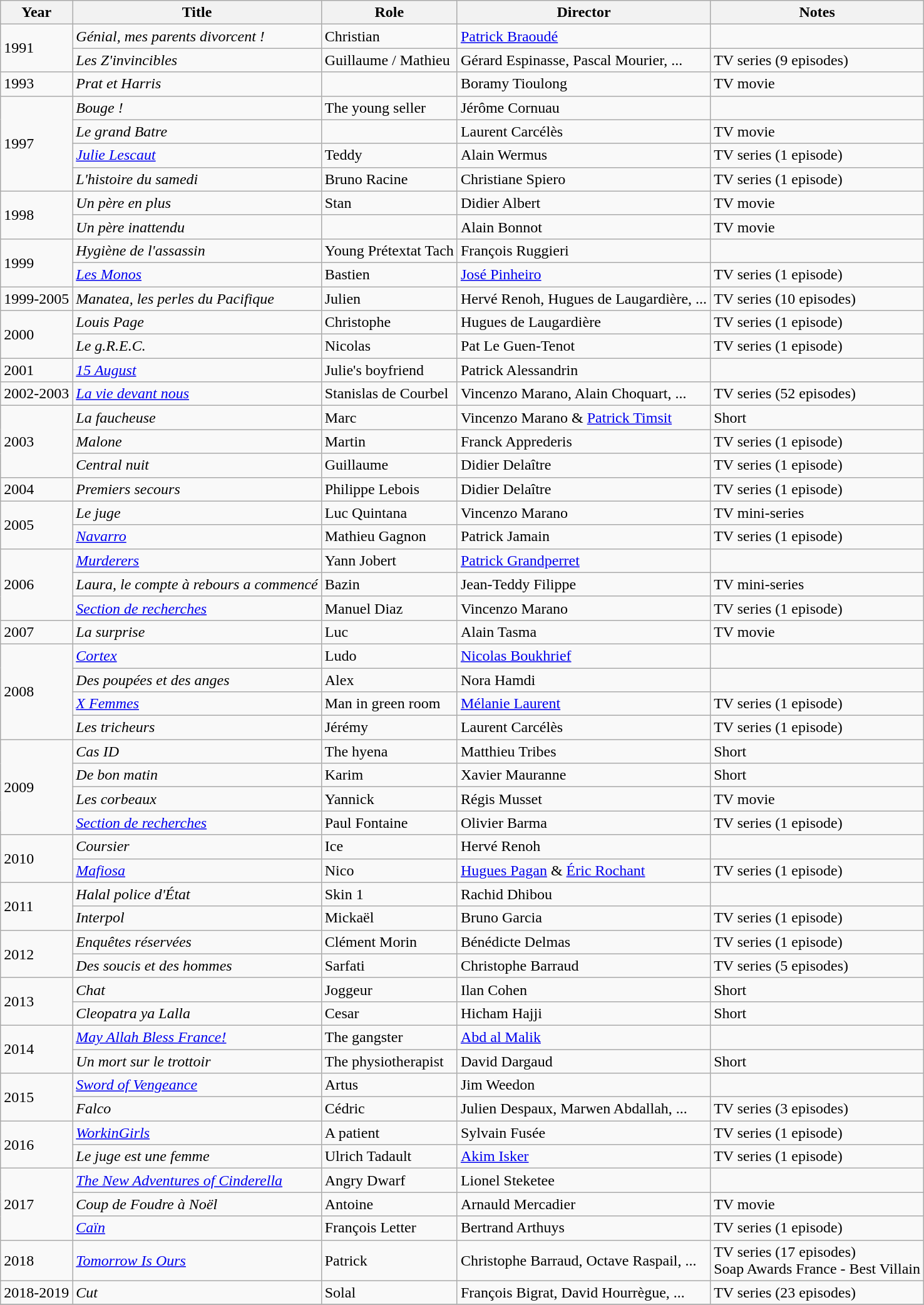<table class="wikitable sortable">
<tr>
<th>Year</th>
<th>Title</th>
<th>Role</th>
<th>Director</th>
<th class="unsortable">Notes</th>
</tr>
<tr>
<td rowspan=2>1991</td>
<td><em>Génial, mes parents divorcent !</em></td>
<td>Christian</td>
<td><a href='#'>Patrick Braoudé</a></td>
<td></td>
</tr>
<tr>
<td><em>Les Z'invincibles</em></td>
<td>Guillaume / Mathieu</td>
<td>Gérard Espinasse, Pascal Mourier, ...</td>
<td>TV series (9 episodes)</td>
</tr>
<tr>
<td>1993</td>
<td><em>Prat et Harris</em></td>
<td></td>
<td>Boramy Tioulong</td>
<td>TV movie</td>
</tr>
<tr>
<td rowspan=4>1997</td>
<td><em>Bouge !</em></td>
<td>The young seller</td>
<td>Jérôme Cornuau</td>
<td></td>
</tr>
<tr>
<td><em>Le grand Batre</em></td>
<td></td>
<td>Laurent Carcélès</td>
<td>TV movie</td>
</tr>
<tr>
<td><em><a href='#'>Julie Lescaut</a></em></td>
<td>Teddy</td>
<td>Alain Wermus</td>
<td>TV series (1 episode)</td>
</tr>
<tr>
<td><em>L'histoire du samedi</em></td>
<td>Bruno Racine</td>
<td>Christiane Spiero</td>
<td>TV series (1 episode)</td>
</tr>
<tr>
<td rowspan=2>1998</td>
<td><em>Un père en plus</em></td>
<td>Stan</td>
<td>Didier Albert</td>
<td>TV movie</td>
</tr>
<tr>
<td><em>Un père inattendu</em></td>
<td></td>
<td>Alain Bonnot</td>
<td>TV movie</td>
</tr>
<tr>
<td rowspan=2>1999</td>
<td><em>Hygiène de l'assassin</em></td>
<td>Young Prétextat Tach</td>
<td>François Ruggieri</td>
<td></td>
</tr>
<tr>
<td><em><a href='#'>Les Monos</a></em></td>
<td>Bastien</td>
<td><a href='#'>José Pinheiro</a></td>
<td>TV series (1 episode)</td>
</tr>
<tr>
<td>1999-2005</td>
<td><em>Manatea, les perles du Pacifique</em></td>
<td>Julien</td>
<td>Hervé Renoh, Hugues de Laugardière, ...</td>
<td>TV series (10 episodes)</td>
</tr>
<tr>
<td rowspan=2>2000</td>
<td><em>Louis Page</em></td>
<td>Christophe</td>
<td>Hugues de Laugardière</td>
<td>TV series (1 episode)</td>
</tr>
<tr>
<td><em>Le g.R.E.C.</em></td>
<td>Nicolas</td>
<td>Pat Le Guen-Tenot</td>
<td>TV series (1 episode)</td>
</tr>
<tr>
<td>2001</td>
<td><em><a href='#'>15 August</a></em></td>
<td>Julie's boyfriend</td>
<td>Patrick Alessandrin</td>
<td></td>
</tr>
<tr>
<td>2002-2003</td>
<td><em><a href='#'>La vie devant nous</a></em></td>
<td>Stanislas de Courbel</td>
<td>Vincenzo Marano, Alain Choquart, ...</td>
<td>TV series (52 episodes)</td>
</tr>
<tr>
<td rowspan=3>2003</td>
<td><em>La faucheuse</em></td>
<td>Marc</td>
<td>Vincenzo Marano & <a href='#'>Patrick Timsit</a></td>
<td>Short</td>
</tr>
<tr>
<td><em>Malone</em></td>
<td>Martin</td>
<td>Franck Apprederis</td>
<td>TV series (1 episode)</td>
</tr>
<tr>
<td><em>Central nuit</em></td>
<td>Guillaume</td>
<td>Didier Delaître</td>
<td>TV series (1 episode)</td>
</tr>
<tr>
<td>2004</td>
<td><em>Premiers secours</em></td>
<td>Philippe Lebois</td>
<td>Didier Delaître</td>
<td>TV series (1 episode)</td>
</tr>
<tr>
<td rowspan=2>2005</td>
<td><em>Le juge</em></td>
<td>Luc Quintana</td>
<td>Vincenzo Marano</td>
<td>TV mini-series</td>
</tr>
<tr>
<td><em><a href='#'>Navarro</a></em></td>
<td>Mathieu Gagnon</td>
<td>Patrick Jamain</td>
<td>TV series (1 episode)</td>
</tr>
<tr>
<td rowspan=3>2006</td>
<td><em><a href='#'>Murderers</a></em></td>
<td>Yann Jobert</td>
<td><a href='#'>Patrick Grandperret</a></td>
<td></td>
</tr>
<tr>
<td><em>Laura, le compte à rebours a commencé</em></td>
<td>Bazin</td>
<td>Jean-Teddy Filippe</td>
<td>TV mini-series</td>
</tr>
<tr>
<td><em><a href='#'>Section de recherches</a></em></td>
<td>Manuel Diaz</td>
<td>Vincenzo Marano</td>
<td>TV series (1 episode)</td>
</tr>
<tr>
<td>2007</td>
<td><em>La surprise</em></td>
<td>Luc</td>
<td>Alain Tasma</td>
<td>TV movie</td>
</tr>
<tr>
<td rowspan=4>2008</td>
<td><em><a href='#'>Cortex</a></em></td>
<td>Ludo</td>
<td><a href='#'>Nicolas Boukhrief</a></td>
<td></td>
</tr>
<tr>
<td><em>Des poupées et des anges</em></td>
<td>Alex</td>
<td>Nora Hamdi</td>
<td></td>
</tr>
<tr>
<td><em><a href='#'>X Femmes</a></em></td>
<td>Man in green room</td>
<td><a href='#'>Mélanie Laurent</a></td>
<td>TV series (1 episode)</td>
</tr>
<tr>
<td><em>Les tricheurs</em></td>
<td>Jérémy</td>
<td>Laurent Carcélès</td>
<td>TV series (1 episode)</td>
</tr>
<tr>
<td rowspan=4>2009</td>
<td><em>Cas ID</em></td>
<td>The hyena</td>
<td>Matthieu Tribes</td>
<td>Short</td>
</tr>
<tr>
<td><em>De bon matin</em></td>
<td>Karim</td>
<td>Xavier Mauranne</td>
<td>Short</td>
</tr>
<tr>
<td><em>Les corbeaux</em></td>
<td>Yannick</td>
<td>Régis Musset</td>
<td>TV movie</td>
</tr>
<tr>
<td><em><a href='#'>Section de recherches</a></em></td>
<td>Paul Fontaine</td>
<td>Olivier Barma</td>
<td>TV series (1 episode)</td>
</tr>
<tr>
<td rowspan=2>2010</td>
<td><em>Coursier</em></td>
<td>Ice</td>
<td>Hervé Renoh</td>
<td></td>
</tr>
<tr>
<td><em><a href='#'>Mafiosa</a></em></td>
<td>Nico</td>
<td><a href='#'>Hugues Pagan</a> & <a href='#'>Éric Rochant</a></td>
<td>TV series (1 episode)</td>
</tr>
<tr>
<td rowspan=2>2011</td>
<td><em>Halal police d'État</em></td>
<td>Skin 1</td>
<td>Rachid Dhibou</td>
<td></td>
</tr>
<tr>
<td><em>Interpol</em></td>
<td>Mickaël</td>
<td>Bruno Garcia</td>
<td>TV series (1 episode)</td>
</tr>
<tr>
<td rowspan=2>2012</td>
<td><em>Enquêtes réservées</em></td>
<td>Clément Morin</td>
<td>Bénédicte Delmas</td>
<td>TV series (1 episode)</td>
</tr>
<tr>
<td><em>Des soucis et des hommes</em></td>
<td>Sarfati</td>
<td>Christophe Barraud</td>
<td>TV series (5 episodes)</td>
</tr>
<tr>
<td rowspan=2>2013</td>
<td><em>Chat</em></td>
<td>Joggeur</td>
<td>Ilan Cohen</td>
<td>Short</td>
</tr>
<tr>
<td><em>Cleopatra ya Lalla</em></td>
<td>Cesar</td>
<td>Hicham Hajji</td>
<td>Short</td>
</tr>
<tr>
<td rowspan=2>2014</td>
<td><em><a href='#'>May Allah Bless France!</a></em></td>
<td>The gangster</td>
<td><a href='#'>Abd al Malik</a></td>
<td></td>
</tr>
<tr>
<td><em>Un mort sur le trottoir</em></td>
<td>The physiotherapist</td>
<td>David Dargaud</td>
<td>Short</td>
</tr>
<tr>
<td rowspan=2>2015</td>
<td><em><a href='#'>Sword of Vengeance</a></em></td>
<td>Artus</td>
<td>Jim Weedon</td>
<td></td>
</tr>
<tr>
<td><em>Falco</em></td>
<td>Cédric</td>
<td>Julien Despaux, Marwen Abdallah, ...</td>
<td>TV series (3 episodes)</td>
</tr>
<tr>
<td rowspan=2>2016</td>
<td><em><a href='#'>WorkinGirls</a></em></td>
<td>A patient</td>
<td>Sylvain Fusée</td>
<td>TV series (1 episode)</td>
</tr>
<tr>
<td><em>Le juge est une femme</em></td>
<td>Ulrich Tadault</td>
<td><a href='#'>Akim Isker</a></td>
<td>TV series (1 episode)</td>
</tr>
<tr>
<td rowspan=3>2017</td>
<td><em><a href='#'>The New Adventures of Cinderella</a></em></td>
<td>Angry Dwarf</td>
<td>Lionel Steketee</td>
<td></td>
</tr>
<tr>
<td><em>Coup de Foudre à Noël</em></td>
<td>Antoine</td>
<td>Arnauld Mercadier</td>
<td>TV movie</td>
</tr>
<tr>
<td><em><a href='#'>Caïn</a></em></td>
<td>François Letter</td>
<td>Bertrand Arthuys</td>
<td>TV series (1 episode)</td>
</tr>
<tr>
<td>2018</td>
<td><em><a href='#'>Tomorrow Is Ours</a></em></td>
<td>Patrick</td>
<td>Christophe Barraud, Octave Raspail, ...</td>
<td>TV series (17 episodes)<br>Soap Awards France - Best Villain</td>
</tr>
<tr>
<td>2018-2019</td>
<td><em>Cut</em></td>
<td>Solal</td>
<td>François Bigrat, David Hourrègue, ...</td>
<td>TV series (23 episodes)</td>
</tr>
<tr>
</tr>
</table>
